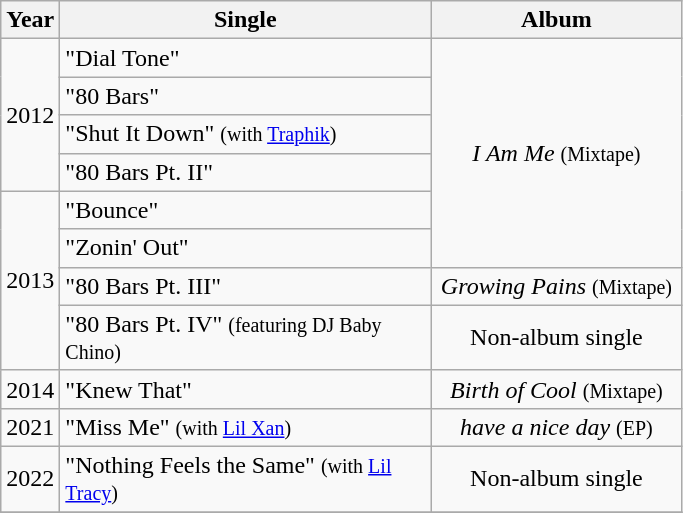<table class="wikitable">
<tr>
<th align="center" width="10">Year</th>
<th align="center" width="240">Single</th>
<th align="center" width="160">Album</th>
</tr>
<tr>
<td align="center" rowspan="4">2012</td>
<td>"Dial Tone"</td>
<td align="center" rowspan="6"><em>I Am Me</em> <small>(Mixtape)</small></td>
</tr>
<tr>
<td>"80 Bars"</td>
</tr>
<tr>
<td>"Shut It Down" <small>(with <a href='#'>Traphik</a>)</small></td>
</tr>
<tr>
<td>"80 Bars Pt. II"</td>
</tr>
<tr>
<td align="center" rowspan="4">2013</td>
<td>"Bounce"</td>
</tr>
<tr>
<td>"Zonin' Out"</td>
</tr>
<tr>
<td>"80 Bars Pt. III"</td>
<td align="center"><em>Growing Pains</em> <small>(Mixtape)</small></td>
</tr>
<tr>
<td>"80 Bars Pt. IV" <small>(featuring DJ Baby Chino)</small></td>
<td align="center">Non-album single</td>
</tr>
<tr>
<td align="center">2014</td>
<td>"Knew That"</td>
<td align="center"><em>Birth of Cool</em> <small>(Mixtape)</small></td>
</tr>
<tr>
<td align="center" rowspan="1">2021</td>
<td>"Miss Me" <small>(with <a href='#'>Lil Xan</a>)</small></td>
<td align="center"><em>have a nice day</em> <small>(EP)</small></td>
</tr>
<tr>
<td align="center" rowspan="1">2022</td>
<td>"Nothing Feels the Same" <small>(with <a href='#'>Lil Tracy</a>)</small></td>
<td align="center">Non-album single</td>
</tr>
<tr>
</tr>
</table>
